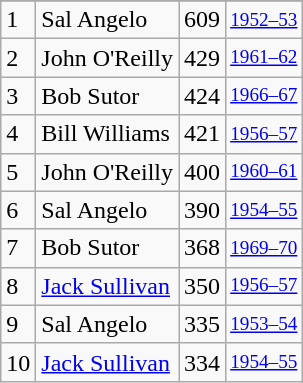<table class="wikitable">
<tr>
</tr>
<tr>
<td>1</td>
<td>Sal Angelo</td>
<td>609</td>
<td style="font-size:80%;"><a href='#'>1952–53</a></td>
</tr>
<tr>
<td>2</td>
<td>John O'Reilly</td>
<td>429</td>
<td style="font-size:80%;"><a href='#'>1961–62</a></td>
</tr>
<tr>
<td>3</td>
<td>Bob Sutor</td>
<td>424</td>
<td style="font-size:80%;"><a href='#'>1966–67</a></td>
</tr>
<tr>
<td>4</td>
<td>Bill Williams</td>
<td>421</td>
<td style="font-size:80%;"><a href='#'>1956–57</a></td>
</tr>
<tr>
<td>5</td>
<td>John O'Reilly</td>
<td>400</td>
<td style="font-size:80%;"><a href='#'>1960–61</a></td>
</tr>
<tr>
<td>6</td>
<td>Sal Angelo</td>
<td>390</td>
<td style="font-size:80%;"><a href='#'>1954–55</a></td>
</tr>
<tr>
<td>7</td>
<td>Bob Sutor</td>
<td>368</td>
<td style="font-size:80%;"><a href='#'>1969–70</a></td>
</tr>
<tr>
<td>8</td>
<td><a href='#'>Jack Sullivan</a></td>
<td>350</td>
<td style="font-size:80%;"><a href='#'>1956–57</a></td>
</tr>
<tr>
<td>9</td>
<td>Sal Angelo</td>
<td>335</td>
<td style="font-size:80%;"><a href='#'>1953–54</a></td>
</tr>
<tr>
<td>10</td>
<td><a href='#'>Jack Sullivan</a></td>
<td>334</td>
<td style="font-size:80%;"><a href='#'>1954–55</a></td>
</tr>
</table>
